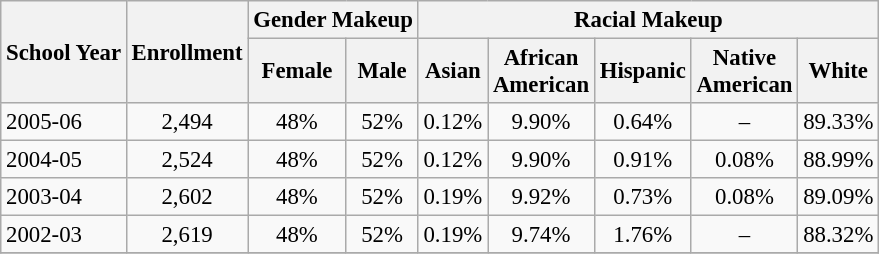<table class="wikitable sortable" style="font-size: 95%;">
<tr>
<th rowspan="2">School Year</th>
<th rowspan="2">Enrollment</th>
<th colspan="2">Gender Makeup</th>
<th colspan="5">Racial Makeup</th>
</tr>
<tr>
<th>Female</th>
<th>Male</th>
<th>Asian</th>
<th>African <br>American</th>
<th>Hispanic</th>
<th>Native <br>American</th>
<th>White</th>
</tr>
<tr>
<td align="left">2005-06</td>
<td align="center">2,494</td>
<td align="center">48%</td>
<td align="center">52%</td>
<td align="center">0.12%</td>
<td align="center">9.90%</td>
<td align="center">0.64%</td>
<td align="center">–</td>
<td align="center">89.33%</td>
</tr>
<tr>
<td align="left">2004-05</td>
<td align="center">2,524</td>
<td align="center">48%</td>
<td align="center">52%</td>
<td align="center">0.12%</td>
<td align="center">9.90%</td>
<td align="center">0.91%</td>
<td align="center">0.08%</td>
<td align="center">88.99%</td>
</tr>
<tr>
<td align="left">2003-04</td>
<td align="center">2,602</td>
<td align="center">48%</td>
<td align="center">52%</td>
<td align="center">0.19%</td>
<td align="center">9.92%</td>
<td align="center">0.73%</td>
<td align="center">0.08%</td>
<td align="center">89.09%</td>
</tr>
<tr>
<td align="left">2002-03</td>
<td align="center">2,619</td>
<td align="center">48%</td>
<td align="center">52%</td>
<td align="center">0.19%</td>
<td align="center">9.74%</td>
<td align="center">1.76%</td>
<td align="center">–</td>
<td align="center">88.32%</td>
</tr>
<tr>
</tr>
</table>
